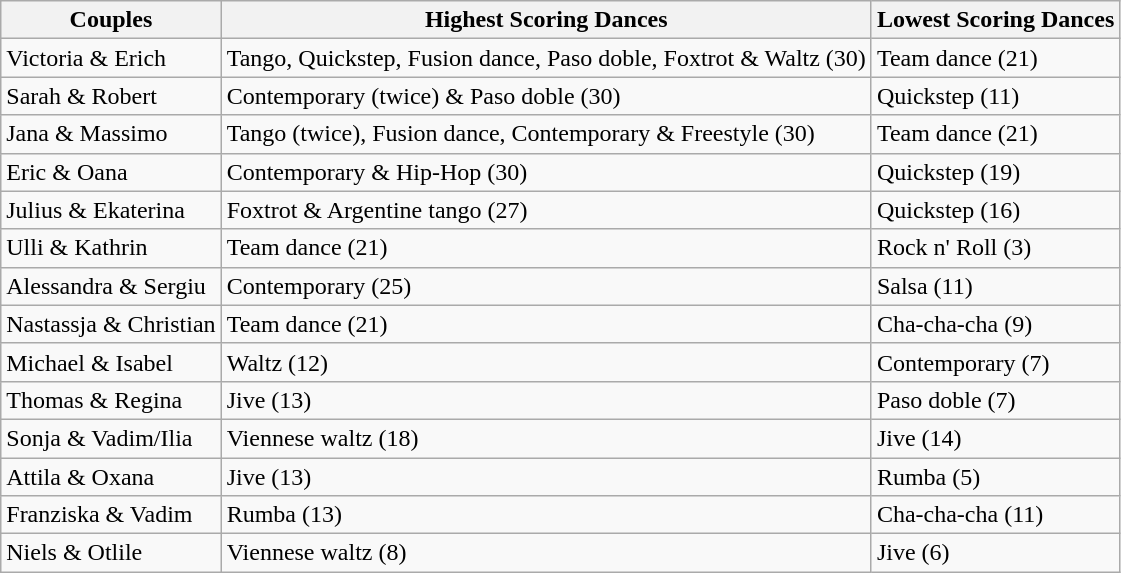<table class="wikitable sortable center" border="1">
<tr>
<th>Couples</th>
<th>Highest Scoring Dances</th>
<th>Lowest Scoring Dances</th>
</tr>
<tr>
<td>Victoria & Erich</td>
<td>Tango, Quickstep, Fusion dance, Paso doble, Foxtrot & Waltz (30)</td>
<td>Team dance (21)</td>
</tr>
<tr>
<td>Sarah & Robert</td>
<td>Contemporary (twice) & Paso doble (30)</td>
<td>Quickstep (11)</td>
</tr>
<tr>
<td>Jana & Massimo</td>
<td>Tango (twice), Fusion dance, Contemporary & Freestyle (30)</td>
<td>Team dance (21)</td>
</tr>
<tr>
<td>Eric & Oana</td>
<td>Contemporary & Hip-Hop (30)</td>
<td>Quickstep (19)</td>
</tr>
<tr>
<td>Julius & Ekaterina</td>
<td>Foxtrot & Argentine tango (27)</td>
<td>Quickstep (16)</td>
</tr>
<tr>
<td>Ulli & Kathrin</td>
<td>Team dance (21)</td>
<td>Rock n' Roll (3)</td>
</tr>
<tr>
<td>Alessandra & Sergiu</td>
<td>Contemporary (25)</td>
<td>Salsa (11)</td>
</tr>
<tr>
<td>Nastassja & Christian</td>
<td>Team dance (21)</td>
<td>Cha-cha-cha (9)</td>
</tr>
<tr>
<td>Michael & Isabel</td>
<td>Waltz (12)</td>
<td>Contemporary (7)</td>
</tr>
<tr>
<td>Thomas & Regina</td>
<td>Jive (13)</td>
<td>Paso doble (7)</td>
</tr>
<tr>
<td>Sonja & Vadim/Ilia</td>
<td>Viennese waltz (18)</td>
<td>Jive (14)</td>
</tr>
<tr>
<td>Attila & Oxana</td>
<td>Jive (13)</td>
<td>Rumba (5)</td>
</tr>
<tr>
<td>Franziska & Vadim</td>
<td>Rumba (13)</td>
<td>Cha-cha-cha (11)</td>
</tr>
<tr>
<td>Niels & Otlile</td>
<td>Viennese waltz (8)</td>
<td>Jive (6)</td>
</tr>
</table>
